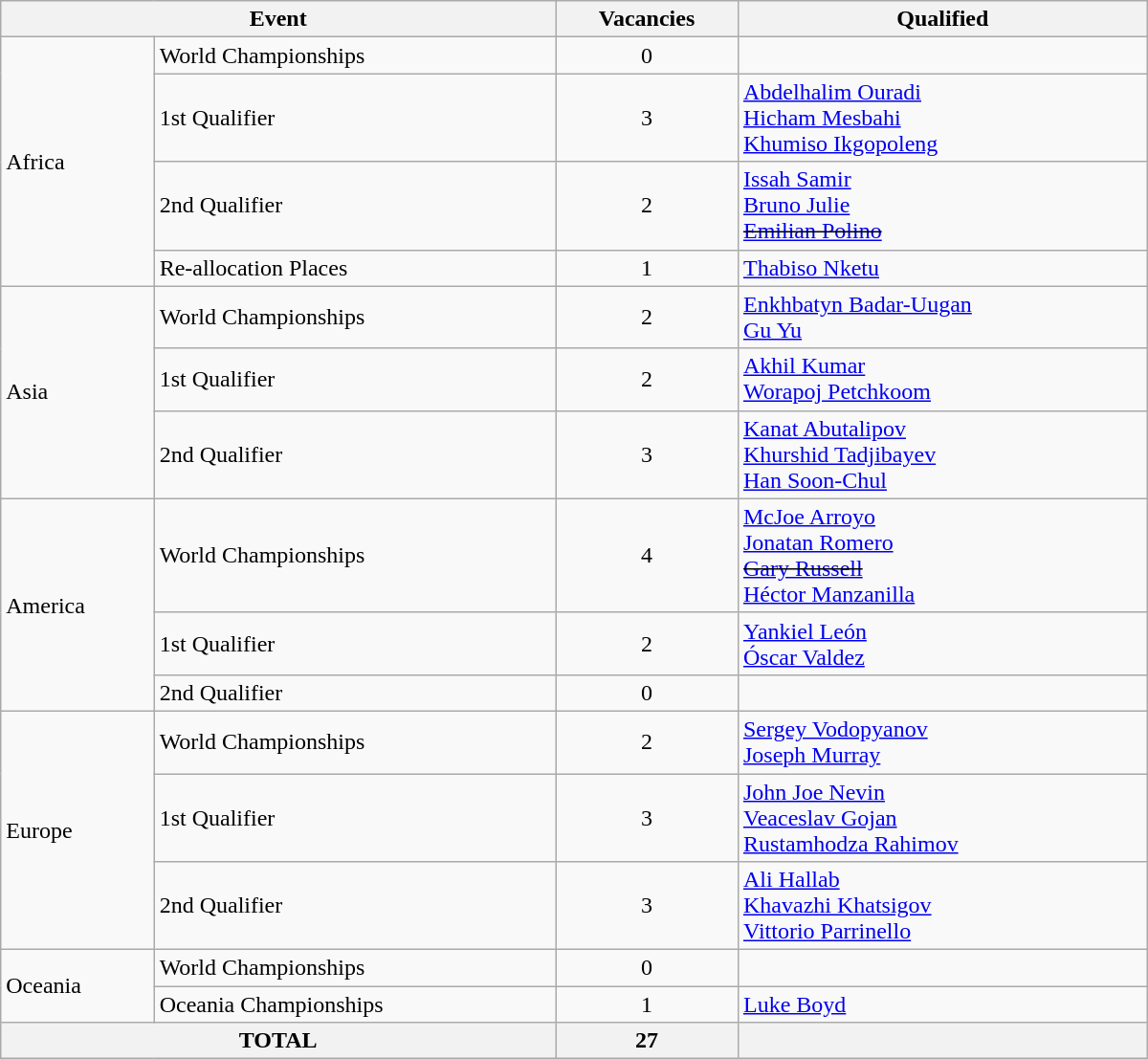<table class = "wikitable" width=800>
<tr>
<th colspan="2">Event</th>
<th>Vacancies</th>
<th>Qualified</th>
</tr>
<tr>
<td rowspan="4">Africa</td>
<td>World Championships</td>
<td align="center">0</td>
<td></td>
</tr>
<tr>
<td>1st Qualifier</td>
<td align="center">3</td>
<td> <a href='#'>Abdelhalim Ouradi</a><br> <a href='#'>Hicham Mesbahi</a><br> <a href='#'>Khumiso Ikgopoleng</a></td>
</tr>
<tr>
<td>2nd Qualifier</td>
<td align="center">2</td>
<td> <a href='#'>Issah Samir</a> <br>  <a href='#'>Bruno Julie</a> <br> <s> <a href='#'>Emilian Polino</a></s></td>
</tr>
<tr>
<td>Re-allocation Places</td>
<td align="center">1</td>
<td> <a href='#'>Thabiso Nketu</a></td>
</tr>
<tr>
<td rowspan="3">Asia</td>
<td>World Championships</td>
<td align="center">2</td>
<td> <a href='#'>Enkhbatyn Badar-Uugan</a><br> <a href='#'>Gu Yu</a></td>
</tr>
<tr>
<td>1st Qualifier</td>
<td align="center">2</td>
<td> <a href='#'>Akhil Kumar</a><br> <a href='#'>Worapoj Petchkoom</a></td>
</tr>
<tr>
<td>2nd Qualifier</td>
<td align="center">3</td>
<td> <a href='#'>Kanat Abutalipov</a> <br>  <a href='#'>Khurshid Tadjibayev</a> <br>  <a href='#'>Han Soon-Chul</a></td>
</tr>
<tr>
<td rowspan="3">America</td>
<td>World Championships</td>
<td align="center">4</td>
<td> <a href='#'>McJoe Arroyo</a><br> <a href='#'>Jonatan Romero</a> <br><s> <a href='#'>Gary Russell</a></s> <br> <a href='#'>Héctor Manzanilla</a></td>
</tr>
<tr>
<td>1st Qualifier</td>
<td align="center">2</td>
<td> <a href='#'>Yankiel León</a> <br>  <a href='#'>Óscar Valdez</a></td>
</tr>
<tr>
<td>2nd Qualifier</td>
<td align="center">0</td>
<td></td>
</tr>
<tr>
<td rowspan="3">Europe</td>
<td>World Championships</td>
<td align="center">2</td>
<td> <a href='#'>Sergey Vodopyanov</a><br> <a href='#'>Joseph Murray</a></td>
</tr>
<tr>
<td>1st Qualifier</td>
<td align="center">3</td>
<td> <a href='#'>John Joe Nevin</a> <br>  <a href='#'>Veaceslav Gojan</a> <br>  <a href='#'>Rustamhodza Rahimov</a></td>
</tr>
<tr>
<td>2nd Qualifier</td>
<td align="center">3</td>
<td> <a href='#'>Ali Hallab</a> <br>  <a href='#'>Khavazhi Khatsigov</a> <br>  <a href='#'>Vittorio Parrinello</a></td>
</tr>
<tr>
<td rowspan="2">Oceania</td>
<td>World Championships</td>
<td align="center">0</td>
<td></td>
</tr>
<tr>
<td>Oceania Championships</td>
<td align="center">1</td>
<td> <a href='#'>Luke Boyd</a></td>
</tr>
<tr>
<th colspan="2">TOTAL</th>
<th>27</th>
<th></th>
</tr>
</table>
